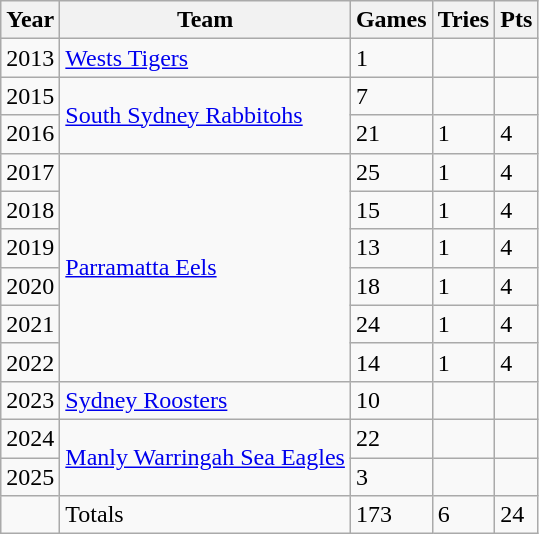<table class="wikitable">
<tr>
<th>Year</th>
<th>Team</th>
<th>Games</th>
<th>Tries</th>
<th>Pts</th>
</tr>
<tr>
<td>2013</td>
<td> <a href='#'>Wests Tigers</a></td>
<td>1</td>
<td></td>
<td></td>
</tr>
<tr>
<td>2015</td>
<td rowspan="2"> <a href='#'>South Sydney Rabbitohs</a></td>
<td>7</td>
<td></td>
<td></td>
</tr>
<tr>
<td>2016</td>
<td>21</td>
<td>1</td>
<td>4</td>
</tr>
<tr>
<td>2017</td>
<td rowspan="6"> <a href='#'>Parramatta Eels</a></td>
<td>25</td>
<td>1</td>
<td>4</td>
</tr>
<tr>
<td>2018</td>
<td>15</td>
<td>1</td>
<td>4</td>
</tr>
<tr>
<td>2019</td>
<td>13</td>
<td>1</td>
<td>4</td>
</tr>
<tr>
<td>2020</td>
<td>18</td>
<td>1</td>
<td>4</td>
</tr>
<tr>
<td>2021</td>
<td>24</td>
<td>1</td>
<td>4</td>
</tr>
<tr>
<td>2022</td>
<td>14</td>
<td>1</td>
<td>4</td>
</tr>
<tr>
<td>2023</td>
<td> <a href='#'>Sydney Roosters</a></td>
<td>10</td>
<td></td>
<td></td>
</tr>
<tr>
<td>2024</td>
<td rowspan="2"> <a href='#'>Manly Warringah Sea Eagles</a></td>
<td>22</td>
<td></td>
<td></td>
</tr>
<tr>
<td>2025</td>
<td>3</td>
<td></td>
<td></td>
</tr>
<tr>
<td></td>
<td>Totals</td>
<td>173</td>
<td>6</td>
<td>24</td>
</tr>
</table>
